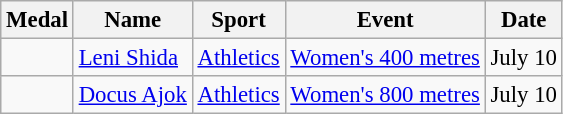<table class="wikitable sortable" style="font-size: 95%;">
<tr>
<th>Medal</th>
<th>Name</th>
<th>Sport</th>
<th>Event</th>
<th>Date</th>
</tr>
<tr>
<td></td>
<td><a href='#'>Leni Shida</a></td>
<td><a href='#'>Athletics</a></td>
<td><a href='#'>Women's 400 metres</a></td>
<td>July 10</td>
</tr>
<tr>
<td></td>
<td><a href='#'>Docus Ajok</a></td>
<td><a href='#'>Athletics</a></td>
<td><a href='#'>Women's 800 metres</a></td>
<td>July 10</td>
</tr>
</table>
